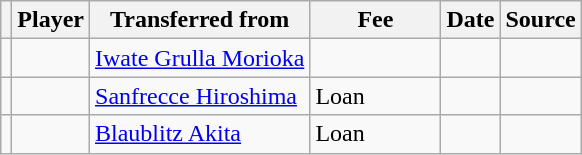<table class="wikitable plainrowheaders sortable">
<tr>
<th></th>
<th scope="col">Player</th>
<th>Transferred from</th>
<th style="width: 80px;">Fee</th>
<th scope="col">Date</th>
<th scope="col">Source</th>
</tr>
<tr>
<td align="center"></td>
<td></td>
<td> <a href='#'>Iwate Grulla Morioka</a></td>
<td></td>
<td></td>
<td></td>
</tr>
<tr>
<td align="center"></td>
<td></td>
<td> <a href='#'>Sanfrecce Hiroshima</a></td>
<td>Loan</td>
<td></td>
<td></td>
</tr>
<tr>
<td align="center"></td>
<td></td>
<td> <a href='#'>Blaublitz Akita</a></td>
<td>Loan</td>
<td></td>
<td></td>
</tr>
</table>
